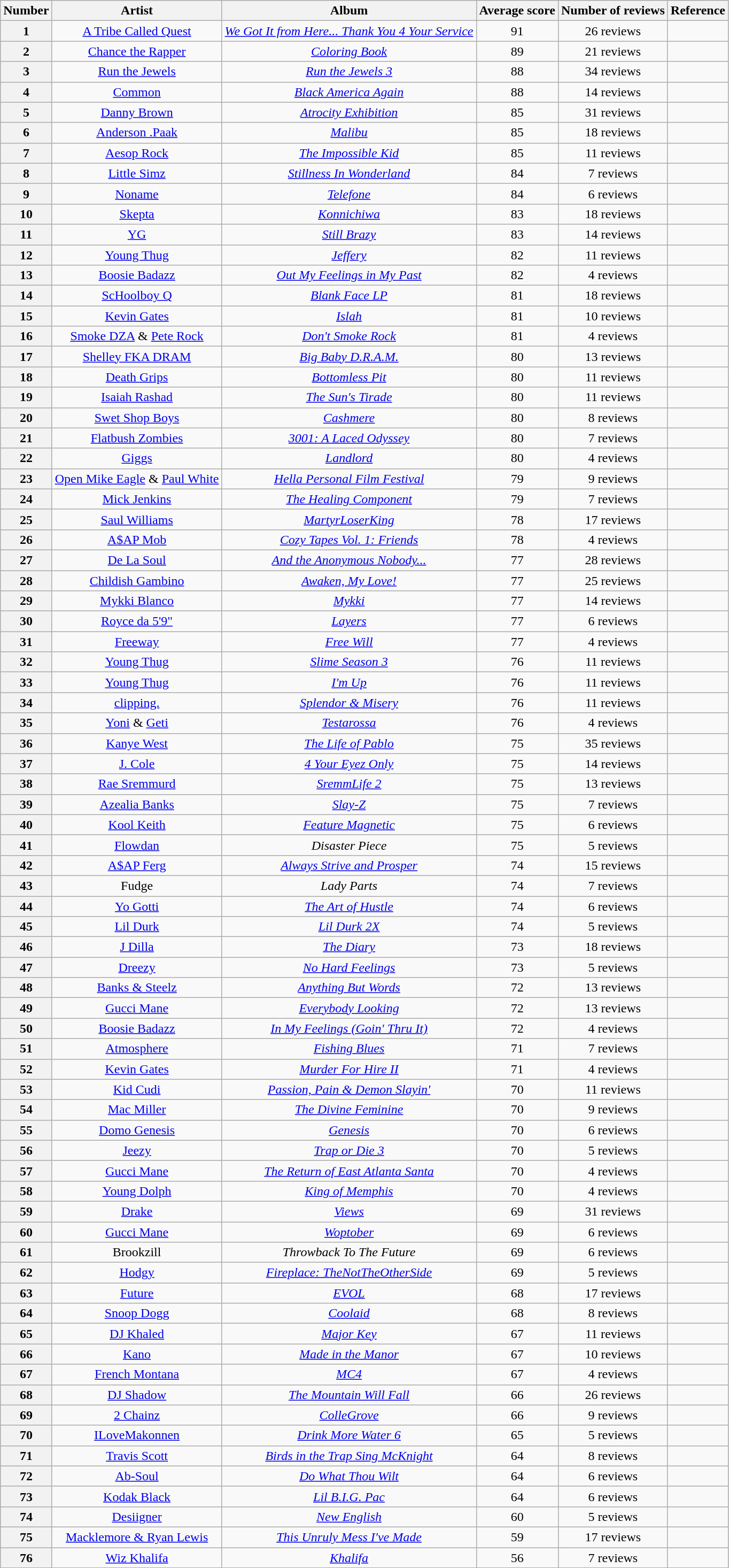<table class="wikitable" style="text-align:center;">
<tr>
<th scope="col">Number</th>
<th scope="col">Artist</th>
<th scope="col">Album</th>
<th scope="col">Average score</th>
<th scope="col">Number of reviews</th>
<th scope="col">Reference</th>
</tr>
<tr>
<th scope="row">1</th>
<td><a href='#'>A Tribe Called Quest</a></td>
<td><em><a href='#'>We Got It from Here... Thank You 4 Your Service</a></em></td>
<td>91</td>
<td>26 reviews</td>
<td></td>
</tr>
<tr>
<th scope="row">2</th>
<td><a href='#'>Chance the Rapper</a></td>
<td><em><a href='#'>Coloring Book</a></em></td>
<td>89</td>
<td>21 reviews</td>
<td></td>
</tr>
<tr>
<th scope="row">3</th>
<td><a href='#'>Run the Jewels</a></td>
<td><em><a href='#'>Run the Jewels 3</a></em></td>
<td>88</td>
<td>34 reviews</td>
<td></td>
</tr>
<tr>
<th scope="row">4</th>
<td><a href='#'>Common</a></td>
<td><em><a href='#'>Black America Again</a></em></td>
<td>88</td>
<td>14 reviews</td>
<td></td>
</tr>
<tr>
<th scope="row">5</th>
<td><a href='#'>Danny Brown</a></td>
<td><em><a href='#'>Atrocity Exhibition</a></em></td>
<td>85</td>
<td>31 reviews</td>
<td></td>
</tr>
<tr>
<th scope="row">6</th>
<td><a href='#'>Anderson .Paak</a></td>
<td><em><a href='#'>Malibu</a></em></td>
<td>85</td>
<td>18 reviews</td>
<td></td>
</tr>
<tr>
<th scope="row">7</th>
<td><a href='#'>Aesop Rock</a></td>
<td><em><a href='#'>The Impossible Kid</a></em></td>
<td>85</td>
<td>11 reviews</td>
<td></td>
</tr>
<tr>
<th scope="row">8</th>
<td><a href='#'>Little Simz</a></td>
<td><em><a href='#'>Stillness In Wonderland</a></em></td>
<td>84</td>
<td>7 reviews</td>
<td></td>
</tr>
<tr>
<th scope="row">9</th>
<td><a href='#'>Noname</a></td>
<td><em><a href='#'>Telefone</a></em></td>
<td>84</td>
<td>6 reviews</td>
<td></td>
</tr>
<tr>
<th scope="row">10</th>
<td><a href='#'>Skepta</a></td>
<td><em><a href='#'>Konnichiwa</a></em></td>
<td>83</td>
<td>18 reviews</td>
<td></td>
</tr>
<tr>
<th scope="row">11</th>
<td><a href='#'>YG</a></td>
<td><em><a href='#'>Still Brazy</a></em></td>
<td>83</td>
<td>14 reviews</td>
<td></td>
</tr>
<tr>
<th scope="row">12</th>
<td><a href='#'>Young Thug</a></td>
<td><em><a href='#'>Jeffery</a></em></td>
<td>82</td>
<td>11 reviews</td>
<td></td>
</tr>
<tr>
<th scope="row">13</th>
<td><a href='#'>Boosie Badazz</a></td>
<td><em><a href='#'>Out My Feelings in My Past</a></em></td>
<td>82</td>
<td>4 reviews</td>
<td></td>
</tr>
<tr>
<th scope="row">14</th>
<td><a href='#'>ScHoolboy Q</a></td>
<td><em><a href='#'>Blank Face LP</a></em></td>
<td>81</td>
<td>18 reviews</td>
<td></td>
</tr>
<tr>
<th scope="row">15</th>
<td><a href='#'>Kevin Gates</a></td>
<td><em><a href='#'>Islah</a></em></td>
<td>81</td>
<td>10 reviews</td>
<td></td>
</tr>
<tr>
<th scope="row">16</th>
<td><a href='#'>Smoke DZA</a> & <a href='#'>Pete Rock</a></td>
<td><em><a href='#'>Don't Smoke Rock</a></em></td>
<td>81</td>
<td>4 reviews</td>
<td></td>
</tr>
<tr>
<th scope="row">17</th>
<td><a href='#'>Shelley FKA DRAM</a></td>
<td><em><a href='#'>Big Baby D.R.A.M.</a></em></td>
<td>80</td>
<td>13 reviews</td>
<td></td>
</tr>
<tr>
<th scope="row">18</th>
<td><a href='#'>Death Grips</a></td>
<td><em><a href='#'>Bottomless Pit</a></em></td>
<td>80</td>
<td>11 reviews</td>
<td></td>
</tr>
<tr>
<th scope="row">19</th>
<td><a href='#'>Isaiah Rashad</a></td>
<td><em><a href='#'>The Sun's Tirade</a></em></td>
<td>80</td>
<td>11 reviews</td>
<td></td>
</tr>
<tr>
<th scope="row">20</th>
<td><a href='#'>Swet Shop Boys</a></td>
<td><em><a href='#'>Cashmere</a></em></td>
<td>80</td>
<td>8 reviews</td>
<td></td>
</tr>
<tr>
<th scope="row">21</th>
<td><a href='#'>Flatbush Zombies</a></td>
<td><em><a href='#'>3001: A Laced Odyssey</a></em></td>
<td>80</td>
<td>7 reviews</td>
<td></td>
</tr>
<tr>
<th scope="row">22</th>
<td><a href='#'>Giggs</a></td>
<td><em><a href='#'>Landlord</a></em></td>
<td>80</td>
<td>4 reviews</td>
<td></td>
</tr>
<tr>
<th scope="row">23</th>
<td><a href='#'>Open Mike Eagle</a> & <a href='#'>Paul White</a></td>
<td><em><a href='#'>Hella Personal Film Festival</a></em></td>
<td>79</td>
<td>9 reviews</td>
<td></td>
</tr>
<tr>
<th scope="row">24</th>
<td><a href='#'>Mick Jenkins</a></td>
<td><em><a href='#'>The Healing Component</a></em></td>
<td>79</td>
<td>7 reviews</td>
<td></td>
</tr>
<tr>
<th scope="row">25</th>
<td><a href='#'>Saul Williams</a></td>
<td><em><a href='#'>MartyrLoserKing</a></em></td>
<td>78</td>
<td>17 reviews</td>
<td></td>
</tr>
<tr>
<th scope="row">26</th>
<td><a href='#'>A$AP Mob</a></td>
<td><em><a href='#'>Cozy Tapes Vol. 1: Friends</a></em></td>
<td>78</td>
<td>4 reviews</td>
<td></td>
</tr>
<tr>
<th scope="row">27</th>
<td><a href='#'>De La Soul</a></td>
<td><em><a href='#'>And the Anonymous Nobody...</a></em></td>
<td>77</td>
<td>28 reviews</td>
<td></td>
</tr>
<tr>
<th scope="row">28</th>
<td><a href='#'>Childish Gambino</a></td>
<td><em><a href='#'>Awaken, My Love!</a></em></td>
<td>77</td>
<td>25 reviews</td>
<td></td>
</tr>
<tr>
<th scope="row">29</th>
<td><a href='#'>Mykki Blanco</a></td>
<td><em><a href='#'>Mykki</a></em></td>
<td>77</td>
<td>14 reviews</td>
<td></td>
</tr>
<tr>
<th scope="row">30</th>
<td><a href='#'>Royce da 5'9"</a></td>
<td><em><a href='#'>Layers</a></em></td>
<td>77</td>
<td>6 reviews</td>
<td></td>
</tr>
<tr>
<th scope="row">31</th>
<td><a href='#'>Freeway</a></td>
<td><em><a href='#'>Free Will</a></em></td>
<td>77</td>
<td>4 reviews</td>
<td></td>
</tr>
<tr>
<th scope="row">32</th>
<td><a href='#'>Young Thug</a></td>
<td><em><a href='#'>Slime Season 3</a></em></td>
<td>76</td>
<td>11 reviews</td>
<td></td>
</tr>
<tr>
<th scope="row">33</th>
<td><a href='#'>Young Thug</a></td>
<td><em><a href='#'>I'm Up</a></em></td>
<td>76</td>
<td>11 reviews</td>
<td></td>
</tr>
<tr>
<th scope="row">34</th>
<td><a href='#'>clipping.</a></td>
<td><em><a href='#'>Splendor & Misery</a></em></td>
<td>76</td>
<td>11 reviews</td>
<td></td>
</tr>
<tr>
<th scope="row">35</th>
<td><a href='#'>Yoni</a> & <a href='#'>Geti</a></td>
<td><em><a href='#'>Testarossa</a></em></td>
<td>76</td>
<td>4 reviews</td>
<td></td>
</tr>
<tr>
<th scope="row">36</th>
<td><a href='#'>Kanye West</a></td>
<td><em><a href='#'>The Life of Pablo</a></em></td>
<td>75</td>
<td>35 reviews</td>
<td></td>
</tr>
<tr>
<th scope="row">37</th>
<td><a href='#'>J. Cole</a></td>
<td><em><a href='#'>4 Your Eyez Only</a></em></td>
<td>75</td>
<td>14 reviews</td>
<td></td>
</tr>
<tr>
<th scope="row">38</th>
<td><a href='#'>Rae Sremmurd</a></td>
<td><em><a href='#'>SremmLife 2</a></em></td>
<td>75</td>
<td>13 reviews</td>
<td></td>
</tr>
<tr>
<th scope="row">39</th>
<td><a href='#'>Azealia Banks</a></td>
<td><em><a href='#'>Slay-Z</a></em></td>
<td>75</td>
<td>7 reviews</td>
<td></td>
</tr>
<tr>
<th scope="row">40</th>
<td><a href='#'>Kool Keith</a></td>
<td><em><a href='#'>Feature Magnetic</a></em></td>
<td>75</td>
<td>6 reviews</td>
<td></td>
</tr>
<tr>
<th scope="row">41</th>
<td><a href='#'>Flowdan</a></td>
<td><em>Disaster Piece</em></td>
<td>75</td>
<td>5 reviews</td>
<td></td>
</tr>
<tr>
<th scope="row">42</th>
<td><a href='#'>A$AP Ferg</a></td>
<td><em><a href='#'>Always Strive and Prosper</a></em></td>
<td>74</td>
<td>15 reviews</td>
<td></td>
</tr>
<tr>
<th scope="row">43</th>
<td>Fudge</td>
<td><em>Lady Parts</em></td>
<td>74</td>
<td>7 reviews</td>
<td></td>
</tr>
<tr>
<th scope="row">44</th>
<td><a href='#'>Yo Gotti</a></td>
<td><em><a href='#'>The Art of Hustle</a></em></td>
<td>74</td>
<td>6 reviews</td>
<td></td>
</tr>
<tr>
<th scope="row">45</th>
<td><a href='#'>Lil Durk</a></td>
<td><em><a href='#'>Lil Durk 2X</a></em></td>
<td>74</td>
<td>5 reviews</td>
<td></td>
</tr>
<tr>
<th scope="row">46</th>
<td><a href='#'>J Dilla</a></td>
<td><em><a href='#'>The Diary</a></em></td>
<td>73</td>
<td>18 reviews</td>
<td></td>
</tr>
<tr>
<th scope="row">47</th>
<td><a href='#'>Dreezy</a></td>
<td><em><a href='#'>No Hard Feelings</a></em></td>
<td>73</td>
<td>5 reviews</td>
<td></td>
</tr>
<tr>
<th scope="row">48</th>
<td><a href='#'>Banks & Steelz</a></td>
<td><em><a href='#'>Anything But Words</a></em></td>
<td>72</td>
<td>13 reviews</td>
<td></td>
</tr>
<tr>
<th scope="row">49</th>
<td><a href='#'>Gucci Mane</a></td>
<td><em><a href='#'>Everybody Looking</a></em></td>
<td>72</td>
<td>13 reviews</td>
<td></td>
</tr>
<tr>
<th scope="row">50</th>
<td><a href='#'>Boosie Badazz</a></td>
<td><em><a href='#'>In My Feelings (Goin' Thru It)</a></em></td>
<td>72</td>
<td>4 reviews</td>
<td></td>
</tr>
<tr>
<th scope="row">51</th>
<td><a href='#'>Atmosphere</a></td>
<td><em><a href='#'>Fishing Blues</a></em></td>
<td>71</td>
<td>7 reviews</td>
<td></td>
</tr>
<tr>
<th scope="row">52</th>
<td><a href='#'>Kevin Gates</a></td>
<td><em><a href='#'>Murder For Hire II</a></em></td>
<td>71</td>
<td>4 reviews</td>
<td></td>
</tr>
<tr>
<th scope="row">53</th>
<td><a href='#'>Kid Cudi</a></td>
<td><em><a href='#'>Passion, Pain & Demon Slayin'</a></em></td>
<td>70</td>
<td>11 reviews</td>
<td></td>
</tr>
<tr>
<th scope="row">54</th>
<td><a href='#'>Mac Miller</a></td>
<td><em><a href='#'>The Divine Feminine</a></em></td>
<td>70</td>
<td>9 reviews</td>
<td></td>
</tr>
<tr>
<th scope="row">55</th>
<td><a href='#'>Domo Genesis</a></td>
<td><em><a href='#'>Genesis</a></em></td>
<td>70</td>
<td>6 reviews</td>
<td></td>
</tr>
<tr>
<th scope="row">56</th>
<td><a href='#'>Jeezy</a></td>
<td><em><a href='#'>Trap or Die 3</a></em></td>
<td>70</td>
<td>5 reviews</td>
<td></td>
</tr>
<tr>
<th scope="row">57</th>
<td><a href='#'>Gucci Mane</a></td>
<td><em><a href='#'>The Return of East Atlanta Santa</a></em></td>
<td>70</td>
<td>4 reviews</td>
<td></td>
</tr>
<tr>
<th scope="row">58</th>
<td><a href='#'>Young Dolph</a></td>
<td><em><a href='#'>King of Memphis</a></em></td>
<td>70</td>
<td>4 reviews</td>
<td></td>
</tr>
<tr>
<th scope="row">59</th>
<td><a href='#'>Drake</a></td>
<td><em><a href='#'>Views</a></em></td>
<td>69</td>
<td>31 reviews</td>
<td></td>
</tr>
<tr>
<th scope="row">60</th>
<td><a href='#'>Gucci Mane</a></td>
<td><em><a href='#'>Woptober</a></em></td>
<td>69</td>
<td>6 reviews</td>
<td></td>
</tr>
<tr>
<th scope="row">61</th>
<td>Brookzill</td>
<td><em>Throwback To The Future</em></td>
<td>69</td>
<td>6 reviews</td>
<td></td>
</tr>
<tr>
<th scope="row">62</th>
<td><a href='#'>Hodgy</a></td>
<td><em><a href='#'>Fireplace: TheNotTheOtherSide</a></em></td>
<td>69</td>
<td>5 reviews</td>
<td></td>
</tr>
<tr>
<th scope="row">63</th>
<td><a href='#'>Future</a></td>
<td><em><a href='#'>EVOL</a></em></td>
<td>68</td>
<td>17 reviews</td>
<td></td>
</tr>
<tr>
<th scope="row">64</th>
<td><a href='#'>Snoop Dogg</a></td>
<td><em><a href='#'>Coolaid</a></em></td>
<td>68</td>
<td>8 reviews</td>
<td></td>
</tr>
<tr>
<th scope="row">65</th>
<td><a href='#'>DJ Khaled</a></td>
<td><em><a href='#'>Major Key</a></em></td>
<td>67</td>
<td>11 reviews</td>
<td></td>
</tr>
<tr>
<th scope="row">66</th>
<td><a href='#'>Kano</a></td>
<td><em><a href='#'>Made in the Manor</a></em></td>
<td>67</td>
<td>10 reviews</td>
<td></td>
</tr>
<tr>
<th scope="row">67</th>
<td><a href='#'>French Montana</a></td>
<td><em><a href='#'>MC4</a></em></td>
<td>67</td>
<td>4 reviews</td>
<td></td>
</tr>
<tr>
<th scope="row">68</th>
<td><a href='#'>DJ Shadow</a></td>
<td><em><a href='#'>The Mountain Will Fall</a></em></td>
<td>66</td>
<td>26 reviews</td>
<td></td>
</tr>
<tr>
<th scope="row">69</th>
<td><a href='#'>2 Chainz</a></td>
<td><em><a href='#'>ColleGrove</a></em></td>
<td>66</td>
<td>9 reviews</td>
<td></td>
</tr>
<tr>
<th scope="row">70</th>
<td><a href='#'>ILoveMakonnen</a></td>
<td><em><a href='#'>Drink More Water 6</a></em></td>
<td>65</td>
<td>5 reviews</td>
<td></td>
</tr>
<tr>
<th scope="row">71</th>
<td><a href='#'>Travis Scott</a></td>
<td><em><a href='#'>Birds in the Trap Sing McKnight</a></em></td>
<td>64</td>
<td>8 reviews</td>
<td></td>
</tr>
<tr>
<th scope="row">72</th>
<td><a href='#'>Ab-Soul</a></td>
<td><em><a href='#'>Do What Thou Wilt</a></em></td>
<td>64</td>
<td>6 reviews</td>
<td></td>
</tr>
<tr>
<th scope="row">73</th>
<td><a href='#'>Kodak Black</a></td>
<td><em><a href='#'>Lil B.I.G. Pac</a></em></td>
<td>64</td>
<td>6 reviews</td>
<td></td>
</tr>
<tr>
<th scope="row">74</th>
<td><a href='#'>Desiigner</a></td>
<td><em><a href='#'>New English</a></em></td>
<td>60</td>
<td>5 reviews</td>
<td></td>
</tr>
<tr>
<th scope="row">75</th>
<td><a href='#'>Macklemore & Ryan Lewis</a></td>
<td><em><a href='#'>This Unruly Mess I've Made</a></em></td>
<td>59</td>
<td>17 reviews</td>
<td></td>
</tr>
<tr>
<th scope="row">76</th>
<td><a href='#'>Wiz Khalifa</a></td>
<td><em><a href='#'>Khalifa</a></em></td>
<td>56</td>
<td>7 reviews</td>
<td></td>
</tr>
<tr>
</tr>
</table>
